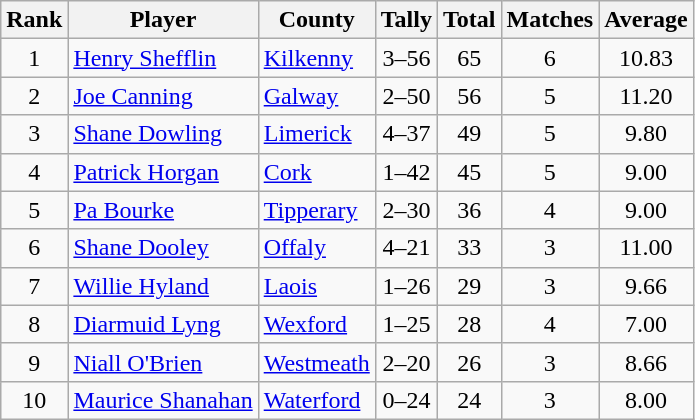<table class="wikitable">
<tr>
<th>Rank</th>
<th>Player</th>
<th>County</th>
<th>Tally</th>
<th>Total</th>
<th>Matches</th>
<th>Average</th>
</tr>
<tr>
<td rowspan=1 align=center>1</td>
<td><a href='#'>Henry Shefflin</a></td>
<td><a href='#'>Kilkenny</a></td>
<td align=center>3–56</td>
<td align=center>65</td>
<td align=center>6</td>
<td align=center>10.83</td>
</tr>
<tr>
<td rowspan=1 align=center>2</td>
<td><a href='#'>Joe Canning</a></td>
<td><a href='#'>Galway</a></td>
<td align=center>2–50</td>
<td align=center>56</td>
<td align=center>5</td>
<td align=center>11.20</td>
</tr>
<tr>
<td rowspan=1 align=center>3</td>
<td><a href='#'>Shane Dowling</a></td>
<td><a href='#'>Limerick</a></td>
<td align=center>4–37</td>
<td align=center>49</td>
<td align=center>5</td>
<td align=center>9.80</td>
</tr>
<tr>
<td rowspan=1 align=center>4</td>
<td><a href='#'>Patrick Horgan</a></td>
<td><a href='#'>Cork</a></td>
<td align=center>1–42</td>
<td align=center>45</td>
<td align=center>5</td>
<td align=center>9.00</td>
</tr>
<tr>
<td rowspan=1 align=center>5</td>
<td><a href='#'>Pa Bourke</a></td>
<td><a href='#'>Tipperary</a></td>
<td align=center>2–30</td>
<td align=center>36</td>
<td align=center>4</td>
<td align=center>9.00</td>
</tr>
<tr>
<td rowspan=1 align=center>6</td>
<td><a href='#'>Shane Dooley</a></td>
<td><a href='#'>Offaly</a></td>
<td align=center>4–21</td>
<td align=center>33</td>
<td align=center>3</td>
<td align=center>11.00</td>
</tr>
<tr>
<td rowspan=1 align=center>7</td>
<td><a href='#'>Willie Hyland</a></td>
<td><a href='#'>Laois</a></td>
<td align=center>1–26</td>
<td align=center>29</td>
<td align=center>3</td>
<td align=center>9.66</td>
</tr>
<tr>
<td rowspan=1 align=center>8</td>
<td><a href='#'>Diarmuid Lyng</a></td>
<td><a href='#'>Wexford</a></td>
<td align=center>1–25</td>
<td align=center>28</td>
<td align=center>4</td>
<td align=center>7.00</td>
</tr>
<tr>
<td rowspan=1 align=center>9</td>
<td><a href='#'>Niall O'Brien</a></td>
<td><a href='#'>Westmeath</a></td>
<td align=center>2–20</td>
<td align=center>26</td>
<td align=center>3</td>
<td align=center>8.66</td>
</tr>
<tr>
<td rowspan=1 align=center>10</td>
<td><a href='#'>Maurice Shanahan</a></td>
<td><a href='#'>Waterford</a></td>
<td align=center>0–24</td>
<td align=center>24</td>
<td align=center>3</td>
<td align=center>8.00</td>
</tr>
</table>
